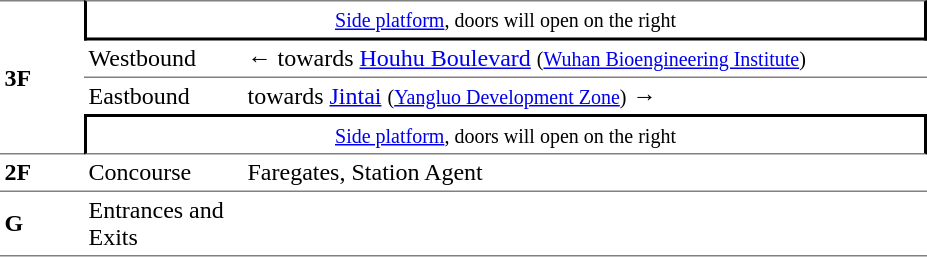<table table border=0 cellspacing=0 cellpadding=3>
<tr>
<td style="border-top:solid 1px gray;border-bottom:solid 1px gray;" rowspan=4><strong>3F</strong></td>
<td style="border-right:solid 2px black;border-left:solid 2px black;border-top:solid 1px gray;border-bottom:solid 2px black;text-align:center;" colspan=2><small><a href='#'>Side platform</a>, doors will open on the right</small></td>
</tr>
<tr>
<td style="border-top:solid 0px gray;">Westbound</td>
<td style="border-top:solid 0px gray;">←  towards <a href='#'>Houhu Boulevard</a> <small>(<a href='#'>Wuhan Bioengineering Institute</a>)</small></td>
</tr>
<tr>
<td style="border-top:solid 1px gray;">Eastbound</td>
<td style="border-top:solid 1px gray;"> towards <a href='#'>Jintai</a> <small>(<a href='#'>Yangluo Development Zone</a>)</small> →</td>
</tr>
<tr>
<td style="border-right:solid 2px black;border-left:solid 2px black;border-top:solid 2px black;border-bottom:solid 1px gray;text-align:center;" colspan=2><small><a href='#'>Side platform</a>, doors will open on the right</small></td>
</tr>
<tr>
<td style="border-top:solid 0px gray;border-bottom:solid 1px gray;" width=50><strong>2F</strong></td>
<td style="border-top:solid 0px gray;border-bottom:solid 1px gray;" width=100>Concourse</td>
<td style="border-top:solid 0px gray;border-bottom:solid 1px gray;" width=450>Faregates, Station Agent</td>
</tr>
<tr>
<td style="border-top:solid 0px gray;border-bottom:solid 1px gray;" width=50><strong>G</strong></td>
<td style="border-top:solid 0px gray;border-bottom:solid 1px gray;" width=100>Entrances and Exits</td>
<td style="border-top:solid 0px gray;border-bottom:solid 1px gray;" width=450></td>
</tr>
</table>
